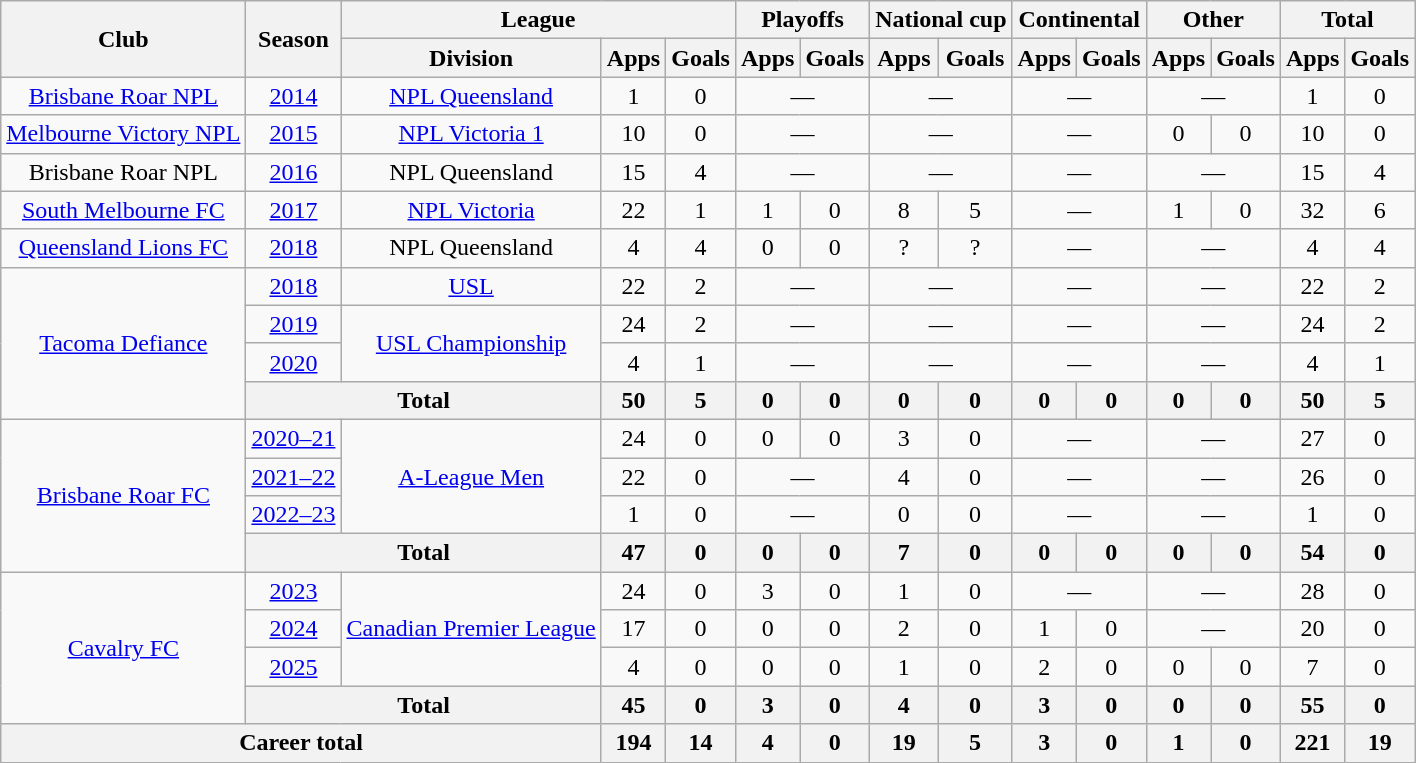<table class="wikitable" style="text-align:center">
<tr>
<th rowspan="2">Club</th>
<th rowspan="2">Season</th>
<th colspan="3">League</th>
<th colspan="2">Playoffs</th>
<th colspan="2">National cup</th>
<th colspan="2">Continental</th>
<th colspan="2">Other</th>
<th colspan="2">Total</th>
</tr>
<tr>
<th>Division</th>
<th>Apps</th>
<th>Goals</th>
<th>Apps</th>
<th>Goals</th>
<th>Apps</th>
<th>Goals</th>
<th>Apps</th>
<th>Goals</th>
<th>Apps</th>
<th>Goals</th>
<th>Apps</th>
<th>Goals</th>
</tr>
<tr>
<td><a href='#'>Brisbane Roar NPL</a></td>
<td><a href='#'>2014</a></td>
<td><a href='#'>NPL Queensland</a></td>
<td>1</td>
<td>0</td>
<td colspan="2">—</td>
<td colspan="2">—</td>
<td colspan="2">—</td>
<td colspan="2">—</td>
<td>1</td>
<td>0</td>
</tr>
<tr>
<td><a href='#'>Melbourne Victory NPL</a></td>
<td><a href='#'>2015</a></td>
<td><a href='#'>NPL Victoria 1</a></td>
<td>10</td>
<td>0</td>
<td colspan="2">—</td>
<td colspan="2">—</td>
<td colspan="2">—</td>
<td>0</td>
<td>0</td>
<td>10</td>
<td>0</td>
</tr>
<tr>
<td>Brisbane Roar NPL</td>
<td><a href='#'>2016</a></td>
<td>NPL Queensland</td>
<td>15</td>
<td>4</td>
<td colspan="2">—</td>
<td colspan="2">—</td>
<td colspan="2">—</td>
<td colspan="2">—</td>
<td>15</td>
<td>4</td>
</tr>
<tr>
<td><a href='#'>South Melbourne FC</a></td>
<td><a href='#'>2017</a></td>
<td><a href='#'>NPL Victoria</a></td>
<td>22</td>
<td>1</td>
<td>1</td>
<td>0</td>
<td>8</td>
<td>5</td>
<td colspan="2">—</td>
<td>1</td>
<td>0</td>
<td>32</td>
<td>6</td>
</tr>
<tr>
<td><a href='#'>Queensland Lions FC</a></td>
<td><a href='#'>2018</a></td>
<td>NPL Queensland</td>
<td>4</td>
<td>4</td>
<td>0</td>
<td>0</td>
<td>?</td>
<td>?</td>
<td colspan="2">—</td>
<td colspan="2">—</td>
<td>4</td>
<td>4</td>
</tr>
<tr>
<td rowspan="4"><a href='#'>Tacoma Defiance</a></td>
<td><a href='#'>2018</a></td>
<td><a href='#'>USL</a></td>
<td>22</td>
<td>2</td>
<td colspan="2">—</td>
<td colspan="2">—</td>
<td colspan="2">—</td>
<td colspan="2">—</td>
<td>22</td>
<td>2</td>
</tr>
<tr>
<td><a href='#'>2019</a></td>
<td rowspan="2"><a href='#'>USL Championship</a></td>
<td>24</td>
<td>2</td>
<td colspan="2">—</td>
<td colspan="2">—</td>
<td colspan="2">—</td>
<td colspan="2">—</td>
<td>24</td>
<td>2</td>
</tr>
<tr>
<td><a href='#'>2020</a></td>
<td>4</td>
<td>1</td>
<td colspan="2">—</td>
<td colspan="2">—</td>
<td colspan="2">—</td>
<td colspan="2">—</td>
<td>4</td>
<td>1</td>
</tr>
<tr>
<th colspan="2">Total</th>
<th>50</th>
<th>5</th>
<th>0</th>
<th>0</th>
<th>0</th>
<th>0</th>
<th>0</th>
<th>0</th>
<th>0</th>
<th>0</th>
<th>50</th>
<th>5</th>
</tr>
<tr>
<td rowspan="4"><a href='#'>Brisbane Roar FC</a></td>
<td><a href='#'>2020–21</a></td>
<td rowspan="3"><a href='#'>A-League Men</a></td>
<td>24</td>
<td>0</td>
<td>0</td>
<td>0</td>
<td>3</td>
<td>0</td>
<td colspan="2">—</td>
<td colspan="2">—</td>
<td>27</td>
<td>0</td>
</tr>
<tr>
<td><a href='#'>2021–22</a></td>
<td>22</td>
<td>0</td>
<td colspan="2">—</td>
<td>4</td>
<td>0</td>
<td colspan="2">—</td>
<td colspan="2">—</td>
<td>26</td>
<td>0</td>
</tr>
<tr>
<td><a href='#'>2022–23</a></td>
<td>1</td>
<td>0</td>
<td colspan="2">—</td>
<td>0</td>
<td>0</td>
<td colspan="2">—</td>
<td colspan="2">—</td>
<td>1</td>
<td>0</td>
</tr>
<tr>
<th colspan="2">Total</th>
<th>47</th>
<th>0</th>
<th>0</th>
<th>0</th>
<th>7</th>
<th>0</th>
<th>0</th>
<th>0</th>
<th>0</th>
<th>0</th>
<th>54</th>
<th>0</th>
</tr>
<tr>
<td rowspan="4"><a href='#'>Cavalry FC</a></td>
<td><a href='#'>2023</a></td>
<td rowspan="3"><a href='#'>Canadian Premier League</a></td>
<td>24</td>
<td>0</td>
<td>3</td>
<td>0</td>
<td>1</td>
<td>0</td>
<td colspan="2">—</td>
<td colspan="2">—</td>
<td>28</td>
<td>0</td>
</tr>
<tr>
<td><a href='#'>2024</a></td>
<td>17</td>
<td>0</td>
<td>0</td>
<td>0</td>
<td>2</td>
<td>0</td>
<td>1</td>
<td>0</td>
<td colspan="2">—</td>
<td>20</td>
<td>0</td>
</tr>
<tr>
<td><a href='#'>2025</a></td>
<td>4</td>
<td>0</td>
<td>0</td>
<td>0</td>
<td>1</td>
<td>0</td>
<td>2</td>
<td>0</td>
<td>0</td>
<td>0</td>
<td>7</td>
<td>0</td>
</tr>
<tr>
<th colspan="2">Total</th>
<th>45</th>
<th>0</th>
<th>3</th>
<th>0</th>
<th>4</th>
<th>0</th>
<th>3</th>
<th>0</th>
<th>0</th>
<th>0</th>
<th>55</th>
<th>0</th>
</tr>
<tr>
<th colspan="3">Career total</th>
<th>194</th>
<th>14</th>
<th>4</th>
<th>0</th>
<th>19</th>
<th>5</th>
<th>3</th>
<th>0</th>
<th>1</th>
<th>0</th>
<th>221</th>
<th>19</th>
</tr>
</table>
